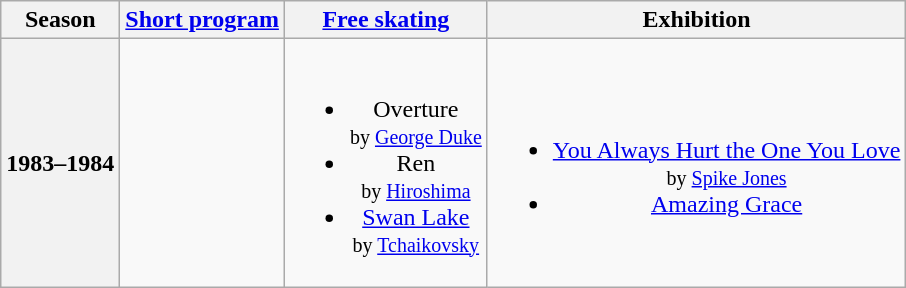<table class="wikitable" style="text-align:center">
<tr>
<th>Season</th>
<th><a href='#'>Short program</a></th>
<th><a href='#'>Free skating</a></th>
<th>Exhibition</th>
</tr>
<tr>
<th>1983–1984</th>
<td></td>
<td><br><ul><li>Overture<br><small>by <a href='#'>George Duke</a></small></li><li>Ren<br><small>by <a href='#'>Hiroshima</a></small></li><li><a href='#'>Swan Lake</a><br><small>by <a href='#'>Tchaikovsky</a></small></li></ul></td>
<td><br><ul><li><a href='#'>You Always Hurt the One You Love</a><br><small>by <a href='#'>Spike Jones</a></small></li><li><a href='#'>Amazing Grace</a></li></ul></td>
</tr>
</table>
